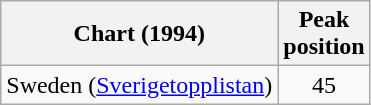<table class="wikitable">
<tr>
<th>Chart (1994)</th>
<th>Peak<br>position</th>
</tr>
<tr>
<td>Sweden (<a href='#'>Sverigetopplistan</a>)</td>
<td align="center">45</td>
</tr>
</table>
